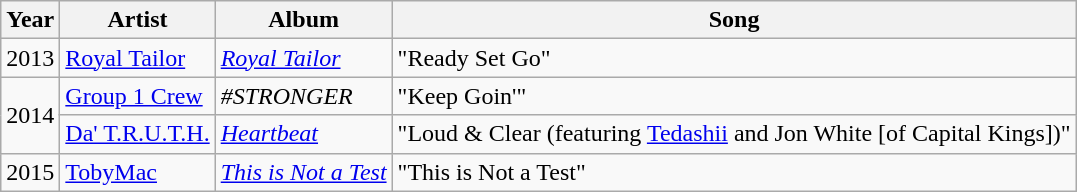<table class="wikitable">
<tr>
<th>Year</th>
<th>Artist</th>
<th>Album</th>
<th>Song</th>
</tr>
<tr>
<td>2013</td>
<td><a href='#'>Royal Tailor</a></td>
<td><em><a href='#'>Royal Tailor</a></em></td>
<td>"Ready Set Go"</td>
</tr>
<tr>
<td rowspan="2">2014</td>
<td><a href='#'>Group 1 Crew</a></td>
<td><em>#STRONGER</em></td>
<td>"Keep Goin'"</td>
</tr>
<tr>
<td><a href='#'>Da' T.R.U.T.H.</a></td>
<td><em><a href='#'>Heartbeat</a></em></td>
<td>"Loud & Clear (featuring <a href='#'>Tedashii</a> and Jon White [of Capital Kings])"</td>
</tr>
<tr>
<td>2015</td>
<td><a href='#'>TobyMac</a></td>
<td><em><a href='#'>This is Not a Test</a></em></td>
<td>"This is Not a Test"</td>
</tr>
</table>
